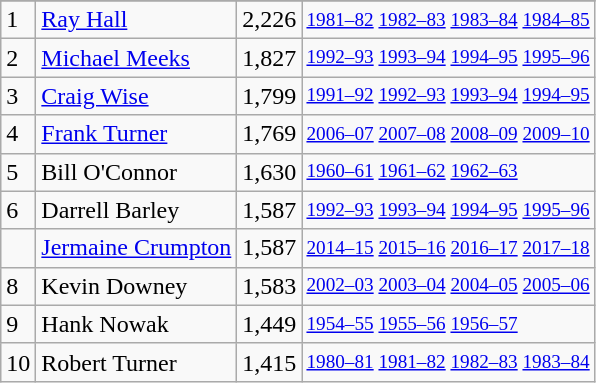<table class="wikitable">
<tr>
</tr>
<tr>
<td>1</td>
<td><a href='#'>Ray Hall</a></td>
<td>2,226</td>
<td style="font-size:80%;"><a href='#'>1981–82</a> <a href='#'>1982–83</a> <a href='#'>1983–84</a> <a href='#'>1984–85</a></td>
</tr>
<tr>
<td>2</td>
<td><a href='#'>Michael Meeks</a></td>
<td>1,827</td>
<td style="font-size:80%;"><a href='#'>1992–93</a> <a href='#'>1993–94</a> <a href='#'>1994–95</a> <a href='#'>1995–96</a></td>
</tr>
<tr>
<td>3</td>
<td><a href='#'>Craig Wise</a></td>
<td>1,799</td>
<td style="font-size:80%;"><a href='#'>1991–92</a> <a href='#'>1992–93</a> <a href='#'>1993–94</a> <a href='#'>1994–95</a></td>
</tr>
<tr>
<td>4</td>
<td><a href='#'>Frank Turner</a></td>
<td>1,769</td>
<td style="font-size:80%;"><a href='#'>2006–07</a> <a href='#'>2007–08</a> <a href='#'>2008–09</a> <a href='#'>2009–10</a></td>
</tr>
<tr>
<td>5</td>
<td>Bill O'Connor</td>
<td>1,630</td>
<td style="font-size:80%;"><a href='#'>1960–61</a> <a href='#'>1961–62</a> <a href='#'>1962–63</a></td>
</tr>
<tr>
<td>6</td>
<td>Darrell Barley</td>
<td>1,587</td>
<td style="font-size:80%;"><a href='#'>1992–93</a> <a href='#'>1993–94</a> <a href='#'>1994–95</a> <a href='#'>1995–96</a></td>
</tr>
<tr>
<td></td>
<td><a href='#'>Jermaine Crumpton</a></td>
<td>1,587</td>
<td style="font-size:80%;"><a href='#'>2014–15</a> <a href='#'>2015–16</a> <a href='#'>2016–17</a> <a href='#'>2017–18</a></td>
</tr>
<tr>
<td>8</td>
<td>Kevin Downey</td>
<td>1,583</td>
<td style="font-size:80%;"><a href='#'>2002–03</a> <a href='#'>2003–04</a> <a href='#'>2004–05</a> <a href='#'>2005–06</a></td>
</tr>
<tr>
<td>9</td>
<td>Hank Nowak</td>
<td>1,449</td>
<td style="font-size:80%;"><a href='#'>1954–55</a> <a href='#'>1955–56</a> <a href='#'>1956–57</a></td>
</tr>
<tr>
<td>10</td>
<td>Robert Turner</td>
<td>1,415</td>
<td style="font-size:80%;"><a href='#'>1980–81</a> <a href='#'>1981–82</a> <a href='#'>1982–83</a> <a href='#'>1983–84</a></td>
</tr>
</table>
